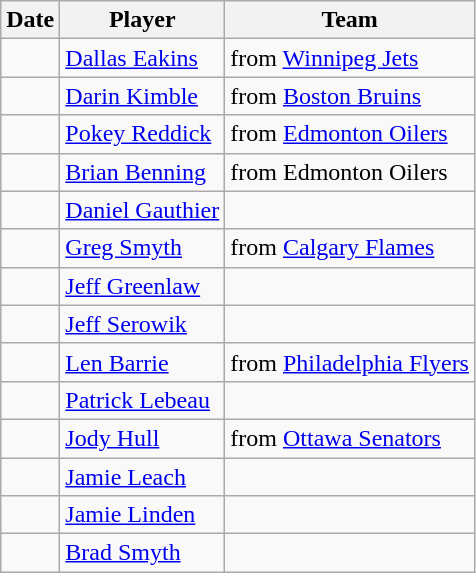<table class="wikitable">
<tr>
<th>Date</th>
<th>Player</th>
<th>Team</th>
</tr>
<tr>
<td></td>
<td><a href='#'>Dallas Eakins</a></td>
<td>from <a href='#'>Winnipeg Jets</a></td>
</tr>
<tr>
<td></td>
<td><a href='#'>Darin Kimble</a></td>
<td>from <a href='#'>Boston Bruins</a></td>
</tr>
<tr>
<td></td>
<td><a href='#'>Pokey Reddick</a></td>
<td>from <a href='#'>Edmonton Oilers</a></td>
</tr>
<tr>
<td></td>
<td><a href='#'>Brian Benning</a></td>
<td>from Edmonton Oilers</td>
</tr>
<tr>
<td></td>
<td><a href='#'>Daniel Gauthier</a></td>
<td></td>
</tr>
<tr>
<td></td>
<td><a href='#'>Greg Smyth</a></td>
<td>from <a href='#'>Calgary Flames</a></td>
</tr>
<tr>
<td></td>
<td><a href='#'>Jeff Greenlaw</a></td>
<td></td>
</tr>
<tr>
<td></td>
<td><a href='#'>Jeff Serowik</a></td>
<td></td>
</tr>
<tr>
<td></td>
<td><a href='#'>Len Barrie</a></td>
<td>from <a href='#'>Philadelphia Flyers</a></td>
</tr>
<tr>
<td></td>
<td><a href='#'>Patrick Lebeau</a></td>
<td></td>
</tr>
<tr>
<td></td>
<td><a href='#'>Jody Hull</a></td>
<td>from <a href='#'>Ottawa Senators</a></td>
</tr>
<tr>
<td></td>
<td><a href='#'>Jamie Leach</a></td>
<td></td>
</tr>
<tr>
<td></td>
<td><a href='#'>Jamie Linden</a></td>
<td></td>
</tr>
<tr>
<td></td>
<td><a href='#'>Brad Smyth</a></td>
<td></td>
</tr>
</table>
